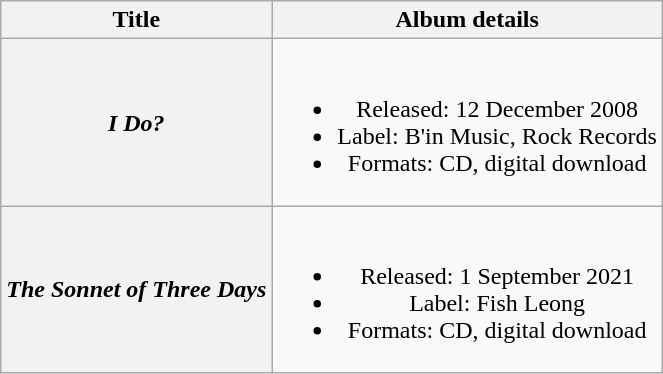<table class="wikitable plainrowheaders" style="text-align:center;">
<tr>
<th rowspan="1">Title</th>
<th rowspan="1">Album details</th>
</tr>
<tr>
<th scope="row"><em>I Do?</em></th>
<td><br><ul><li>Released: 12 December 2008</li><li>Label: B'in Music, Rock Records</li><li>Formats: CD, digital download</li></ul></td>
</tr>
<tr>
<th scope="row"><em>The Sonnet of Three Days</em></th>
<td><br><ul><li>Released: 1 September 2021</li><li>Label: Fish Leong</li><li>Formats: CD, digital download</li></ul></td>
</tr>
</table>
